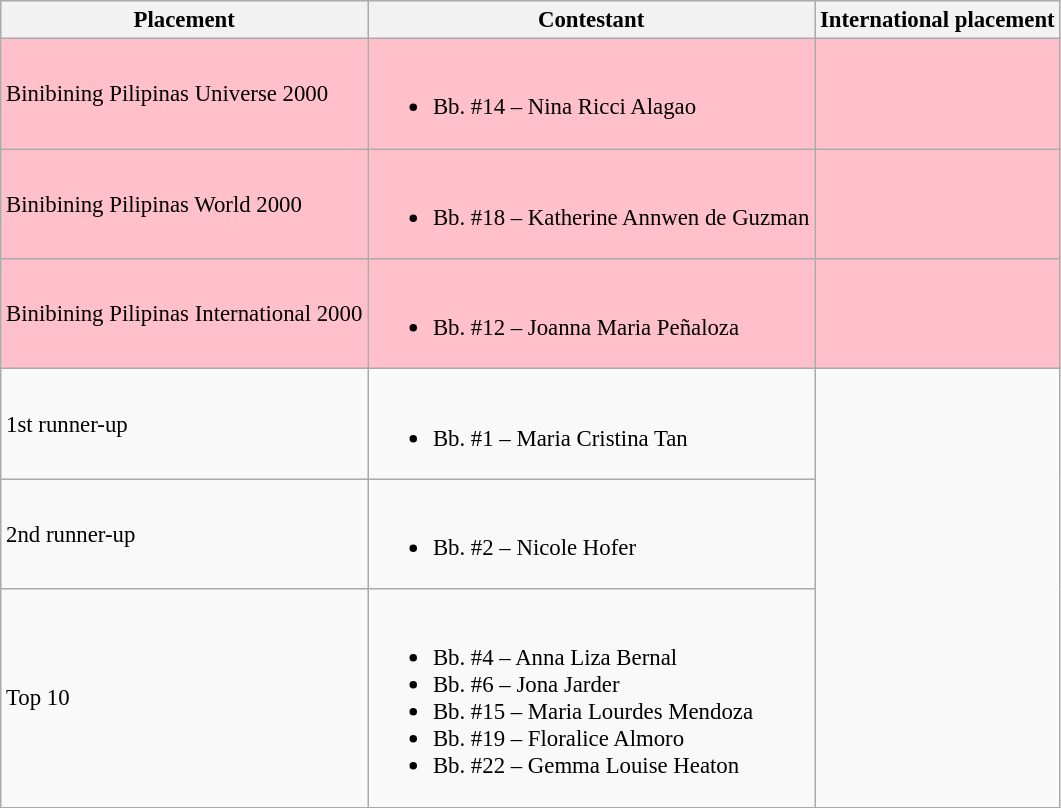<table class="wikitable sortable" style="font-size: 95%;">
<tr>
<th>Placement</th>
<th>Contestant</th>
<th>International placement</th>
</tr>
<tr style="background:pink;">
<td>Binibining Pilipinas Universe 2000</td>
<td><br><ul><li>Bb. #14 – Nina Ricci Alagao</li></ul></td>
<td></td>
</tr>
<tr style="background:pink;">
<td>Binibining Pilipinas World 2000</td>
<td><br><ul><li>Bb. #18 – Katherine Annwen de Guzman</li></ul></td>
<td></td>
</tr>
<tr style="background:pink;">
<td>Binibining Pilipinas International 2000</td>
<td><br><ul><li>Bb. #12 – Joanna Maria Peñaloza</li></ul></td>
<td></td>
</tr>
<tr>
<td>1st runner-up</td>
<td><br><ul><li>Bb. #1 – Maria Cristina Tan</li></ul></td>
</tr>
<tr>
<td>2nd runner-up</td>
<td><br><ul><li>Bb. #2 – Nicole Hofer</li></ul></td>
</tr>
<tr>
<td>Top 10</td>
<td><br><ul><li>Bb. #4 – Anna Liza Bernal</li><li>Bb. #6 – Jona Jarder</li><li>Bb. #15 – Maria Lourdes Mendoza</li><li>Bb. #19 – Floralice Almoro</li><li>Bb. #22 – Gemma Louise Heaton</li></ul></td>
</tr>
</table>
